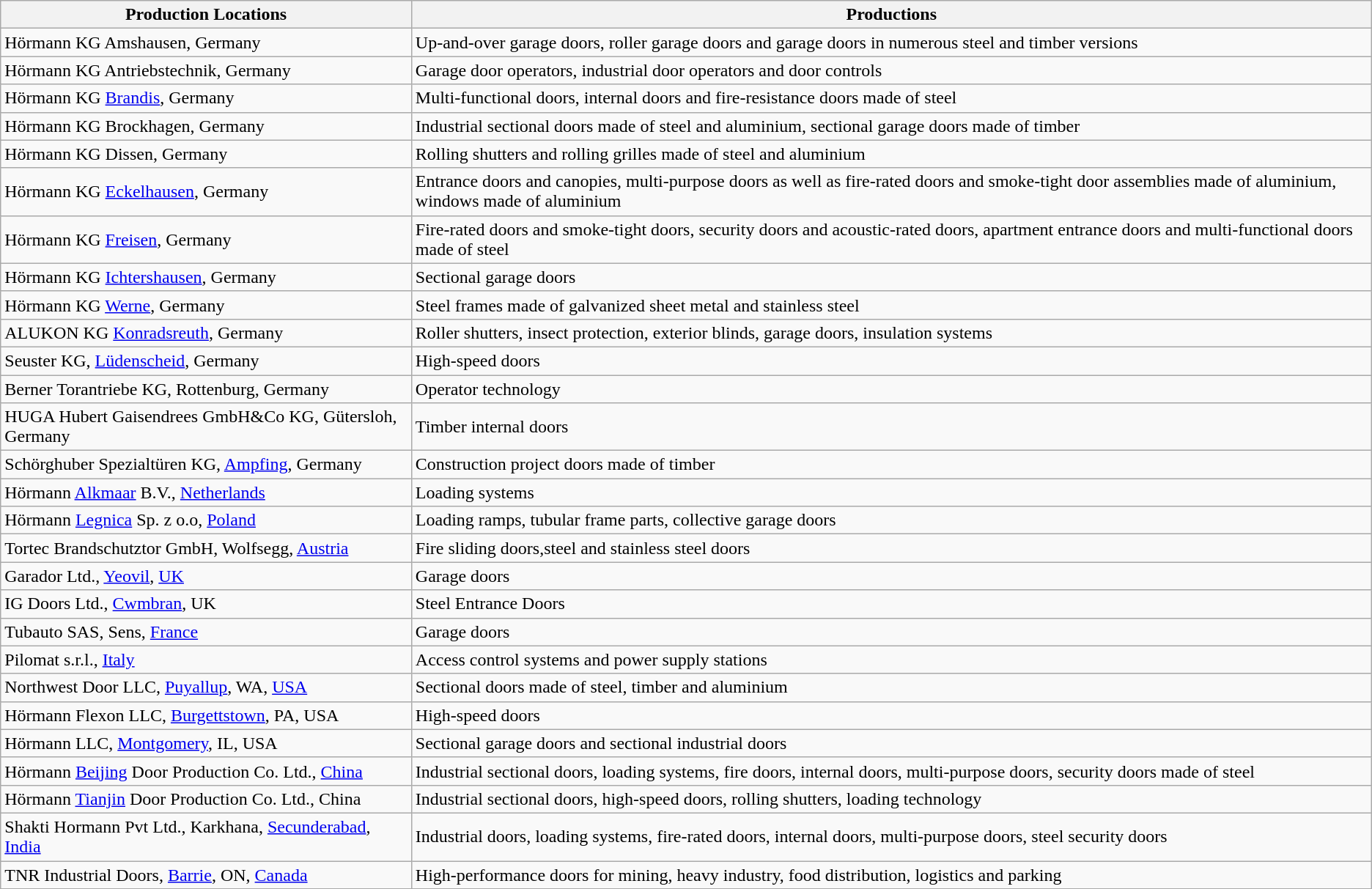<table class="wikitable">
<tr>
<th>Production Locations</th>
<th>Productions</th>
</tr>
<tr>
<td>Hörmann  KG Amshausen, Germany</td>
<td>Up-and-over garage doors, roller garage  doors and garage doors in numerous steel and timber versions</td>
</tr>
<tr>
<td>Hörmann  KG Antriebstechnik, Germany</td>
<td>Garage door operators, industrial door  operators and door controls</td>
</tr>
<tr>
<td>Hörmann  KG <a href='#'>Brandis</a>, Germany</td>
<td>Multi-functional doors, internal doors  and fire-resistance doors made of steel</td>
</tr>
<tr>
<td>Hörmann  KG Brockhagen, Germany</td>
<td>Industrial sectional doors made of steel  and aluminium, sectional garage doors made of timber</td>
</tr>
<tr>
<td>Hörmann  KG Dissen, Germany</td>
<td>Rolling shutters and rolling grilles  made of steel and aluminium</td>
</tr>
<tr>
<td>Hörmann  KG <a href='#'>Eckelhausen</a>, Germany</td>
<td>Entrance doors and canopies,  multi-purpose doors as well as fire-rated doors and smoke-tight door  assemblies made of aluminium, windows made of aluminium</td>
</tr>
<tr>
<td>Hörmann  KG <a href='#'>Freisen</a>, Germany</td>
<td>Fire-rated doors and smoke-tight doors,  security doors and acoustic-rated doors, apartment entrance doors and  multi-functional doors made of steel</td>
</tr>
<tr>
<td>Hörmann  KG <a href='#'>Ichtershausen</a>, Germany</td>
<td>Sectional garage doors</td>
</tr>
<tr>
<td>Hörmann KG <a href='#'>Werne</a>, Germany</td>
<td>Steel frames made of galvanized sheet  metal and stainless steel</td>
</tr>
<tr>
<td>ALUKON  KG <a href='#'>Konradsreuth</a>, Germany</td>
<td>Roller shutters, insect protection,  exterior blinds, garage doors, insulation systems</td>
</tr>
<tr>
<td>Seuster  KG, <a href='#'>Lüdenscheid</a>, Germany</td>
<td>High-speed doors</td>
</tr>
<tr>
<td>Berner  Torantriebe KG, Rottenburg, Germany</td>
<td>Operator technology</td>
</tr>
<tr>
<td>HUGA  Hubert Gaisendrees GmbH&Co KG, Gütersloh, Germany</td>
<td>Timber internal doors</td>
</tr>
<tr>
<td>Schörghuber  Spezialtüren KG, <a href='#'>Ampfing</a>, Germany</td>
<td>Construction project doors made of  timber</td>
</tr>
<tr>
<td>Hörmann  <a href='#'>Alkmaar</a> B.V., <a href='#'>Netherlands</a></td>
<td>Loading systems</td>
</tr>
<tr>
<td>Hörmann  <a href='#'>Legnica</a> Sp. z o.o, <a href='#'>Poland</a></td>
<td>Loading ramps, tubular frame parts,  collective garage doors</td>
</tr>
<tr>
<td>Tortec  Brandschutztor GmbH, Wolfsegg, <a href='#'>Austria</a></td>
<td>Fire sliding doors,steel and stainless  steel doors</td>
</tr>
<tr>
<td>Garador  Ltd., <a href='#'>Yeovil</a>, <a href='#'>UK</a></td>
<td>Garage doors</td>
</tr>
<tr>
<td>IG Doors  Ltd., <a href='#'>Cwmbran</a>, UK</td>
<td>Steel Entrance Doors</td>
</tr>
<tr>
<td>Tubauto  SAS, Sens, <a href='#'>France</a></td>
<td>Garage doors</td>
</tr>
<tr>
<td>Pilomat  s.r.l., <a href='#'>Italy</a></td>
<td>Access control systems and power supply  stations</td>
</tr>
<tr>
<td>Northwest  Door LLC, <a href='#'>Puyallup</a>, WA, <a href='#'>USA</a></td>
<td>Sectional doors made of steel, timber  and aluminium</td>
</tr>
<tr>
<td>Hörmann  Flexon LLC, <a href='#'>Burgettstown</a>, PA, USA</td>
<td>High-speed doors</td>
</tr>
<tr>
<td>Hörmann  LLC, <a href='#'>Montgomery</a>, IL, USA</td>
<td>Sectional garage doors and sectional  industrial doors</td>
</tr>
<tr>
<td>Hörmann  <a href='#'>Beijing</a> Door Production Co. Ltd., <a href='#'>China</a></td>
<td>Industrial sectional doors, loading  systems, fire doors, internal doors, multi-purpose doors, security doors made  of steel</td>
</tr>
<tr>
<td>Hörmann  <a href='#'>Tianjin</a> Door Production Co. Ltd., China</td>
<td>Industrial sectional doors, high-speed  doors, rolling shutters, loading technology</td>
</tr>
<tr>
<td>Shakti  Hormann Pvt Ltd., Karkhana, <a href='#'>Secunderabad</a>, <a href='#'>India</a></td>
<td>Industrial doors, loading  systems, fire-rated doors, internal doors, multi-purpose doors, steel  security doors</td>
</tr>
<tr>
<td>TNR Industrial Doors, <a href='#'>Barrie</a>, ON, <a href='#'>Canada</a></td>
<td>High-performance doors for mining, heavy industry, food distribution, logistics and parking</td>
</tr>
<tr>
</tr>
</table>
